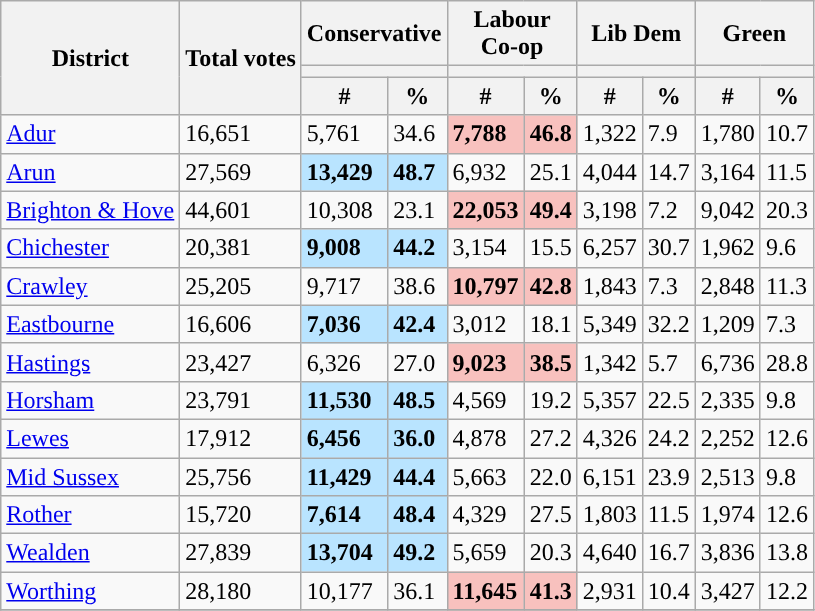<table class="wikitable sortable">
<tr>
<th rowspan=3>District</th>
<th rowspan=3>Total votes</th>
<th colspan="2">Conservative</th>
<th colspan="2">Labour<br>Co-op</th>
<th colspan="2">Lib Dem</th>
<th colspan="2">Green</th>
</tr>
<tr>
<th colspan="2" style="background:"></th>
<th colspan="2" style="background:"></th>
<th colspan="2" style="background:"></th>
<th colspan="2" style="background:"></th>
</tr>
<tr>
<th>#</th>
<th>%</th>
<th>#</th>
<th>%</th>
<th>#</th>
<th>%</th>
<th>#</th>
<th>%</th>
</tr>
<tr>
<td><a href='#'>Adur</a></td>
<td>16,651</td>
<td>5,761</td>
<td>34.6</td>
<td style="background:#F8C1BE;"><strong>7,788</strong></td>
<td style="background:#F8C1BE;"><strong>46.8</strong></td>
<td>1,322</td>
<td>7.9</td>
<td>1,780</td>
<td>10.7</td>
</tr>
<tr>
<td><a href='#'>Arun</a></td>
<td>27,569</td>
<td style="background:#B9E4FF;"><strong>13,429</strong></td>
<td style="background:#B9E4FF;"><strong>48.7</strong></td>
<td>6,932</td>
<td>25.1</td>
<td>4,044</td>
<td>14.7</td>
<td>3,164</td>
<td>11.5</td>
</tr>
<tr>
<td><a href='#'>Brighton & Hove</a></td>
<td>44,601</td>
<td>10,308</td>
<td>23.1</td>
<td style="background:#F8C1BE;"><strong>22,053</strong></td>
<td style="background:#F8C1BE;"><strong>49.4</strong></td>
<td>3,198</td>
<td>7.2</td>
<td>9,042</td>
<td>20.3</td>
</tr>
<tr>
<td><a href='#'>Chichester</a></td>
<td>20,381</td>
<td style="background:#B9E4FF;"><strong>9,008</strong></td>
<td style="background:#B9E4FF;"><strong>44.2</strong></td>
<td>3,154</td>
<td>15.5</td>
<td>6,257</td>
<td>30.7</td>
<td>1,962</td>
<td>9.6</td>
</tr>
<tr>
<td><a href='#'>Crawley</a></td>
<td>25,205</td>
<td>9,717</td>
<td>38.6</td>
<td style="background:#F8C1BE;"><strong>10,797</strong></td>
<td style="background:#F8C1BE;"><strong>42.8</strong></td>
<td>1,843</td>
<td>7.3</td>
<td>2,848</td>
<td>11.3</td>
</tr>
<tr>
<td><a href='#'>Eastbourne</a></td>
<td>16,606</td>
<td style="background:#B9E4FF;"><strong>7,036</strong></td>
<td style="background:#B9E4FF;"><strong>42.4</strong></td>
<td>3,012</td>
<td>18.1</td>
<td>5,349</td>
<td>32.2</td>
<td>1,209</td>
<td>7.3</td>
</tr>
<tr>
<td><a href='#'>Hastings</a></td>
<td>23,427</td>
<td>6,326</td>
<td>27.0</td>
<td style="background:#F8C1BE;"><strong>9,023</strong></td>
<td style="background:#F8C1BE;"><strong>38.5</strong></td>
<td>1,342</td>
<td>5.7</td>
<td>6,736</td>
<td>28.8</td>
</tr>
<tr>
<td><a href='#'>Horsham</a></td>
<td>23,791</td>
<td style="background:#B9E4FF;"><strong>11,530</strong></td>
<td style="background:#B9E4FF;"><strong>48.5</strong></td>
<td>4,569</td>
<td>19.2</td>
<td>5,357</td>
<td>22.5</td>
<td>2,335</td>
<td>9.8</td>
</tr>
<tr>
<td><a href='#'>Lewes</a></td>
<td>17,912</td>
<td style="background:#B9E4FF;"><strong>6,456</strong></td>
<td style="background:#B9E4FF;"><strong>36.0</strong></td>
<td>4,878</td>
<td>27.2</td>
<td>4,326</td>
<td>24.2</td>
<td>2,252</td>
<td>12.6</td>
</tr>
<tr>
<td><a href='#'>Mid Sussex</a></td>
<td>25,756</td>
<td style="background:#B9E4FF;"><strong>11,429</strong></td>
<td style="background:#B9E4FF;"><strong>44.4</strong></td>
<td>5,663</td>
<td>22.0</td>
<td>6,151</td>
<td>23.9</td>
<td>2,513</td>
<td>9.8</td>
</tr>
<tr>
<td><a href='#'>Rother</a></td>
<td>15,720</td>
<td style="background:#B9E4FF;"><strong>7,614</strong></td>
<td style="background:#B9E4FF;"><strong>48.4</strong></td>
<td>4,329</td>
<td>27.5</td>
<td>1,803</td>
<td>11.5</td>
<td>1,974</td>
<td>12.6</td>
</tr>
<tr>
<td><a href='#'>Wealden</a></td>
<td>27,839</td>
<td style="background:#B9E4FF;"><strong>13,704</strong></td>
<td style="background:#B9E4FF;"><strong>49.2</strong></td>
<td>5,659</td>
<td>20.3</td>
<td>4,640</td>
<td>16.7</td>
<td>3,836</td>
<td>13.8</td>
</tr>
<tr>
<td><a href='#'>Worthing</a></td>
<td>28,180</td>
<td>10,177</td>
<td>36.1</td>
<td style="background:#F8C1BE;"><strong>11,645</strong></td>
<td style="background:#F8C1BE;"><strong>41.3</strong></td>
<td>2,931</td>
<td>10.4</td>
<td>3,427</td>
<td>12.2</td>
</tr>
<tr>
</tr>
</table>
